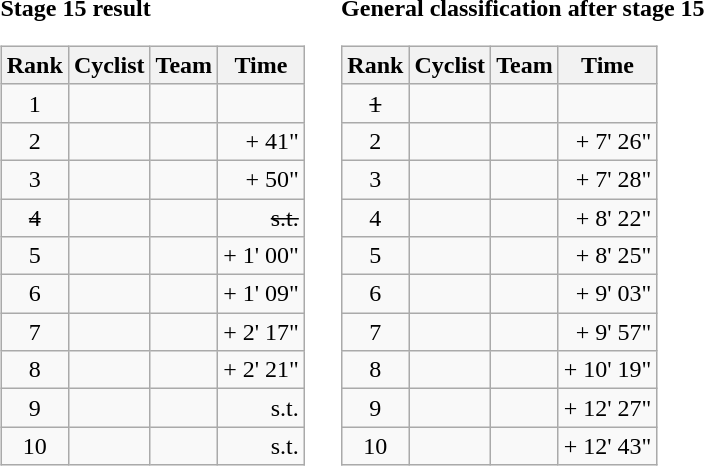<table>
<tr>
<td><strong>Stage 15 result</strong><br><table class="wikitable">
<tr>
<th scope="col">Rank</th>
<th scope="col">Cyclist</th>
<th scope="col">Team</th>
<th scope="col">Time</th>
</tr>
<tr>
<td style="text-align:center;">1</td>
<td></td>
<td></td>
<td style="text-align:right;"></td>
</tr>
<tr>
<td style="text-align:center;">2</td>
<td></td>
<td></td>
<td style="text-align:right;">+ 41"</td>
</tr>
<tr>
<td style="text-align:center;">3</td>
<td></td>
<td></td>
<td style="text-align:right;">+ 50"</td>
</tr>
<tr>
<td style="text-align:center;"><del>4</del></td>
<td><del></del> </td>
<td><del></del></td>
<td style="text-align:right;"><del>s.t.</del></td>
</tr>
<tr>
<td style="text-align:center;">5</td>
<td></td>
<td></td>
<td style="text-align:right;">+ 1' 00"</td>
</tr>
<tr>
<td style="text-align:center;">6</td>
<td></td>
<td></td>
<td style="text-align:right;">+ 1' 09"</td>
</tr>
<tr>
<td style="text-align:center;">7</td>
<td></td>
<td></td>
<td style="text-align:right;">+ 2' 17"</td>
</tr>
<tr>
<td style="text-align:center;">8</td>
<td></td>
<td></td>
<td style="text-align:right;">+ 2' 21"</td>
</tr>
<tr>
<td style="text-align:center;">9</td>
<td></td>
<td></td>
<td style="text-align:right;">s.t.</td>
</tr>
<tr>
<td style="text-align:center;">10</td>
<td></td>
<td></td>
<td style="text-align:right;">s.t.</td>
</tr>
</table>
</td>
<td></td>
<td><strong>General classification after stage 15</strong><br><table class="wikitable">
<tr>
<th scope="col">Rank</th>
<th scope="col">Cyclist</th>
<th scope="col">Team</th>
<th scope="col">Time</th>
</tr>
<tr>
<td style="text-align:center;"><del>1</del></td>
<td><del></del> </td>
<td><del></del></td>
<td style="text-align:right;"><del></del></td>
</tr>
<tr>
<td style="text-align:center;">2</td>
<td></td>
<td></td>
<td style="text-align:right;">+ 7' 26"</td>
</tr>
<tr>
<td style="text-align:center;">3</td>
<td></td>
<td></td>
<td style="text-align:right;">+ 7' 28"</td>
</tr>
<tr>
<td style="text-align:center;">4</td>
<td></td>
<td></td>
<td style="text-align:right;">+ 8' 22"</td>
</tr>
<tr>
<td style="text-align:center;">5</td>
<td></td>
<td></td>
<td style="text-align:right;">+ 8' 25"</td>
</tr>
<tr>
<td style="text-align:center;">6</td>
<td></td>
<td></td>
<td style="text-align:right;">+ 9' 03"</td>
</tr>
<tr>
<td style="text-align:center;">7</td>
<td></td>
<td></td>
<td style="text-align:right;">+ 9' 57"</td>
</tr>
<tr>
<td style="text-align:center;">8</td>
<td></td>
<td></td>
<td style="text-align:right;">+ 10' 19"</td>
</tr>
<tr>
<td style="text-align:center;">9</td>
<td></td>
<td></td>
<td style="text-align:right;">+ 12' 27"</td>
</tr>
<tr>
<td style="text-align:center;">10</td>
<td></td>
<td></td>
<td style="text-align:right;">+ 12' 43"</td>
</tr>
</table>
</td>
</tr>
</table>
